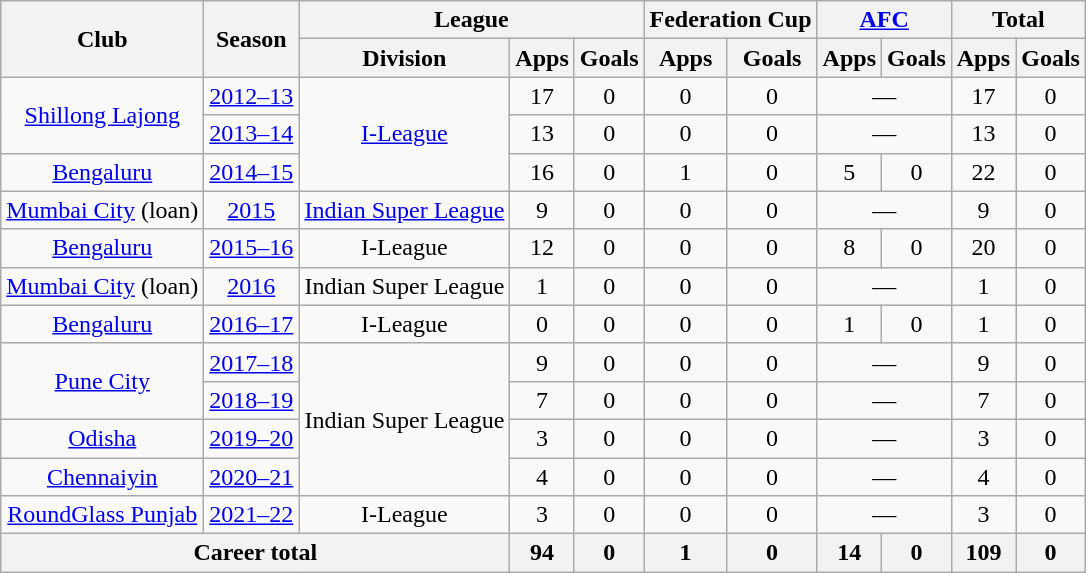<table class="wikitable" style="font-size; text-align:center;">
<tr>
<th rowspan="2">Club</th>
<th rowspan="2">Season</th>
<th colspan="3">League</th>
<th colspan="2">Federation Cup</th>
<th colspan="2"><a href='#'>AFC</a></th>
<th colspan="2">Total</th>
</tr>
<tr>
<th>Division</th>
<th>Apps</th>
<th>Goals</th>
<th>Apps</th>
<th>Goals</th>
<th>Apps</th>
<th>Goals</th>
<th>Apps</th>
<th>Goals</th>
</tr>
<tr>
<td rowspan="2"><a href='#'>Shillong Lajong</a></td>
<td><a href='#'>2012–13</a></td>
<td rowspan="3"><a href='#'>I-League</a></td>
<td>17</td>
<td>0</td>
<td>0</td>
<td>0</td>
<td colspan="2">—</td>
<td>17</td>
<td>0</td>
</tr>
<tr>
<td><a href='#'>2013–14</a></td>
<td>13</td>
<td>0</td>
<td>0</td>
<td>0</td>
<td colspan="2">—</td>
<td>13</td>
<td>0</td>
</tr>
<tr>
<td rowspan="1"><a href='#'>Bengaluru</a></td>
<td><a href='#'>2014–15</a></td>
<td>16</td>
<td>0</td>
<td>1</td>
<td>0</td>
<td>5</td>
<td>0</td>
<td>22</td>
<td>0</td>
</tr>
<tr>
<td rowspan="1"><a href='#'>Mumbai City</a> (loan)</td>
<td><a href='#'>2015</a></td>
<td rowspan="1"><a href='#'>Indian Super League</a></td>
<td>9</td>
<td>0</td>
<td>0</td>
<td>0</td>
<td colspan="2">—</td>
<td>9</td>
<td>0</td>
</tr>
<tr>
<td rowspan="1"><a href='#'>Bengaluru</a></td>
<td><a href='#'>2015–16</a></td>
<td rowspan="1">I-League</td>
<td>12</td>
<td>0</td>
<td>0</td>
<td>0</td>
<td>8</td>
<td>0</td>
<td>20</td>
<td>0</td>
</tr>
<tr>
<td rowspan="1"><a href='#'>Mumbai City</a> (loan)</td>
<td><a href='#'>2016</a></td>
<td rowspan="1">Indian Super League</td>
<td>1</td>
<td>0</td>
<td>0</td>
<td>0</td>
<td colspan="2">—</td>
<td>1</td>
<td>0</td>
</tr>
<tr>
<td rowspan="1"><a href='#'>Bengaluru</a></td>
<td><a href='#'>2016–17</a></td>
<td rowspan="1">I-League</td>
<td>0</td>
<td>0</td>
<td>0</td>
<td>0</td>
<td>1</td>
<td>0</td>
<td>1</td>
<td>0</td>
</tr>
<tr>
<td rowspan="2"><a href='#'>Pune City</a></td>
<td><a href='#'>2017–18</a></td>
<td rowspan="4">Indian Super League</td>
<td>9</td>
<td>0</td>
<td>0</td>
<td>0</td>
<td colspan="2">—</td>
<td>9</td>
<td>0</td>
</tr>
<tr>
<td><a href='#'>2018–19</a></td>
<td>7</td>
<td>0</td>
<td>0</td>
<td>0</td>
<td colspan="2">—</td>
<td>7</td>
<td>0</td>
</tr>
<tr>
<td rowspan="1"><a href='#'>Odisha</a></td>
<td><a href='#'>2019–20</a></td>
<td>3</td>
<td>0</td>
<td>0</td>
<td>0</td>
<td colspan="2">—</td>
<td>3</td>
<td>0</td>
</tr>
<tr>
<td rowspan="1"><a href='#'>Chennaiyin</a></td>
<td><a href='#'>2020–21</a></td>
<td>4</td>
<td>0</td>
<td>0</td>
<td>0</td>
<td colspan="2">—</td>
<td>4</td>
<td>0</td>
</tr>
<tr>
<td rowspan="1"><a href='#'>RoundGlass Punjab</a></td>
<td><a href='#'>2021–22</a></td>
<td rowspan="1">I-League</td>
<td>3</td>
<td>0</td>
<td>0</td>
<td>0</td>
<td colspan="2">—</td>
<td>3</td>
<td>0</td>
</tr>
<tr>
<th colspan="3">Career total</th>
<th>94</th>
<th>0</th>
<th>1</th>
<th>0</th>
<th>14</th>
<th>0</th>
<th>109</th>
<th>0</th>
</tr>
</table>
